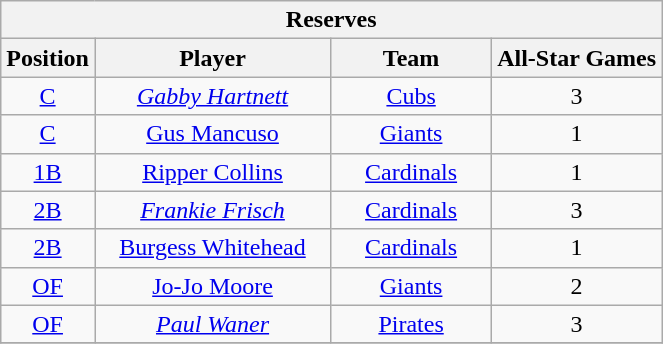<table class="wikitable" style="font-size: 100%; text-align:right;">
<tr>
<th colspan="4">Reserves</th>
</tr>
<tr>
<th>Position</th>
<th width="150">Player</th>
<th width="100">Team</th>
<th>All-Star Games</th>
</tr>
<tr>
<td align="center"><a href='#'>C</a></td>
<td align="center"><em><a href='#'>Gabby Hartnett</a></em></td>
<td align="center"><a href='#'>Cubs</a></td>
<td align="center">3</td>
</tr>
<tr>
<td align="center"><a href='#'>C</a></td>
<td align="center"><a href='#'>Gus Mancuso</a></td>
<td align="center"><a href='#'>Giants</a></td>
<td align="center">1</td>
</tr>
<tr>
<td align="center"><a href='#'>1B</a></td>
<td align="center"><a href='#'>Ripper Collins</a></td>
<td align="center"><a href='#'>Cardinals</a></td>
<td align="center">1</td>
</tr>
<tr>
<td align="center"><a href='#'>2B</a></td>
<td align="center"><em><a href='#'>Frankie Frisch</a></em></td>
<td align="center"><a href='#'>Cardinals</a></td>
<td align="center">3</td>
</tr>
<tr>
<td align="center"><a href='#'>2B</a></td>
<td align="center"><a href='#'>Burgess Whitehead</a></td>
<td align="center"><a href='#'>Cardinals</a></td>
<td align="center">1</td>
</tr>
<tr>
<td align="center"><a href='#'>OF</a></td>
<td align="center"><a href='#'>Jo-Jo Moore</a></td>
<td align="center"><a href='#'>Giants</a></td>
<td align="center">2</td>
</tr>
<tr>
<td align="center"><a href='#'>OF</a></td>
<td align="center"><em><a href='#'>Paul Waner</a></em></td>
<td align="center"><a href='#'>Pirates</a></td>
<td align="center">3</td>
</tr>
<tr>
</tr>
</table>
